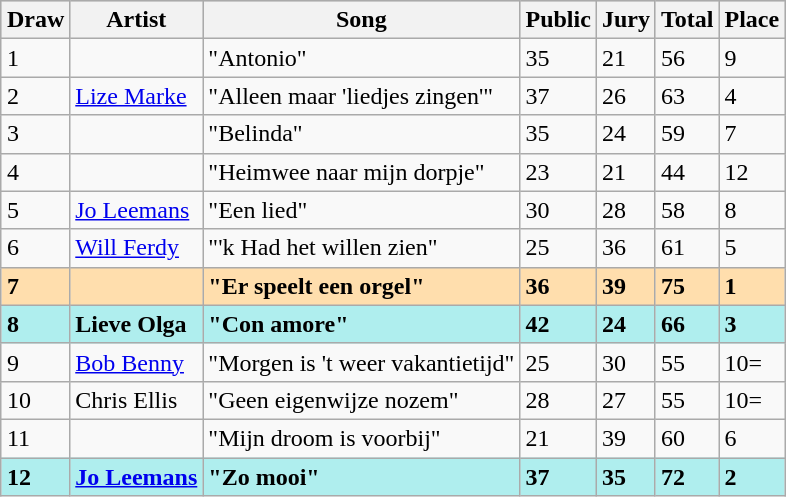<table class="sortable wikitable" style="margin: 1em auto 1em auto">
<tr bgcolor="#CCCCCC">
<th>Draw</th>
<th>Artist</th>
<th>Song</th>
<th>Public</th>
<th>Jury</th>
<th>Total</th>
<th>Place</th>
</tr>
<tr>
<td>1</td>
<td></td>
<td>"Antonio"</td>
<td>35</td>
<td>21</td>
<td>56</td>
<td>9</td>
</tr>
<tr>
<td>2</td>
<td><a href='#'>Lize Marke</a></td>
<td>"Alleen maar 'liedjes zingen'"</td>
<td>37</td>
<td>26</td>
<td>63</td>
<td>4</td>
</tr>
<tr>
<td>3</td>
<td></td>
<td>"Belinda"</td>
<td>35</td>
<td>24</td>
<td>59</td>
<td>7</td>
</tr>
<tr>
<td>4</td>
<td></td>
<td>"Heimwee naar mijn dorpje"</td>
<td>23</td>
<td>21</td>
<td>44</td>
<td>12</td>
</tr>
<tr>
<td>5</td>
<td><a href='#'>Jo Leemans</a></td>
<td>"Een lied"</td>
<td>30</td>
<td>28</td>
<td>58</td>
<td>8</td>
</tr>
<tr>
<td>6</td>
<td><a href='#'>Will Ferdy</a></td>
<td>"'k Had het willen zien"</td>
<td>25</td>
<td>36</td>
<td>61</td>
<td>5</td>
</tr>
<tr style="background:navajowhite;font-weight:bold;">
<td>7</td>
<td></td>
<td>"Er speelt een orgel"</td>
<td>36</td>
<td>39</td>
<td>75</td>
<td>1</td>
</tr>
<tr style="background:paleturquoise;font-weight:bold;">
<td>8</td>
<td>Lieve Olga</td>
<td>"Con amore"</td>
<td>42</td>
<td>24</td>
<td>66</td>
<td>3</td>
</tr>
<tr>
<td>9</td>
<td><a href='#'>Bob Benny</a></td>
<td>"Morgen is 't weer vakantietijd"</td>
<td>25</td>
<td>30</td>
<td>55</td>
<td>10=</td>
</tr>
<tr>
<td>10</td>
<td>Chris Ellis</td>
<td>"Geen eigenwijze nozem"</td>
<td>28</td>
<td>27</td>
<td>55</td>
<td>10=</td>
</tr>
<tr>
<td>11</td>
<td></td>
<td>"Mijn droom is voorbij"</td>
<td>21</td>
<td>39</td>
<td>60</td>
<td>6</td>
</tr>
<tr style="background:paleturquoise;font-weight:bold;">
<td>12</td>
<td><a href='#'>Jo Leemans</a></td>
<td>"Zo mooi"</td>
<td>37</td>
<td>35</td>
<td>72</td>
<td>2</td>
</tr>
</table>
